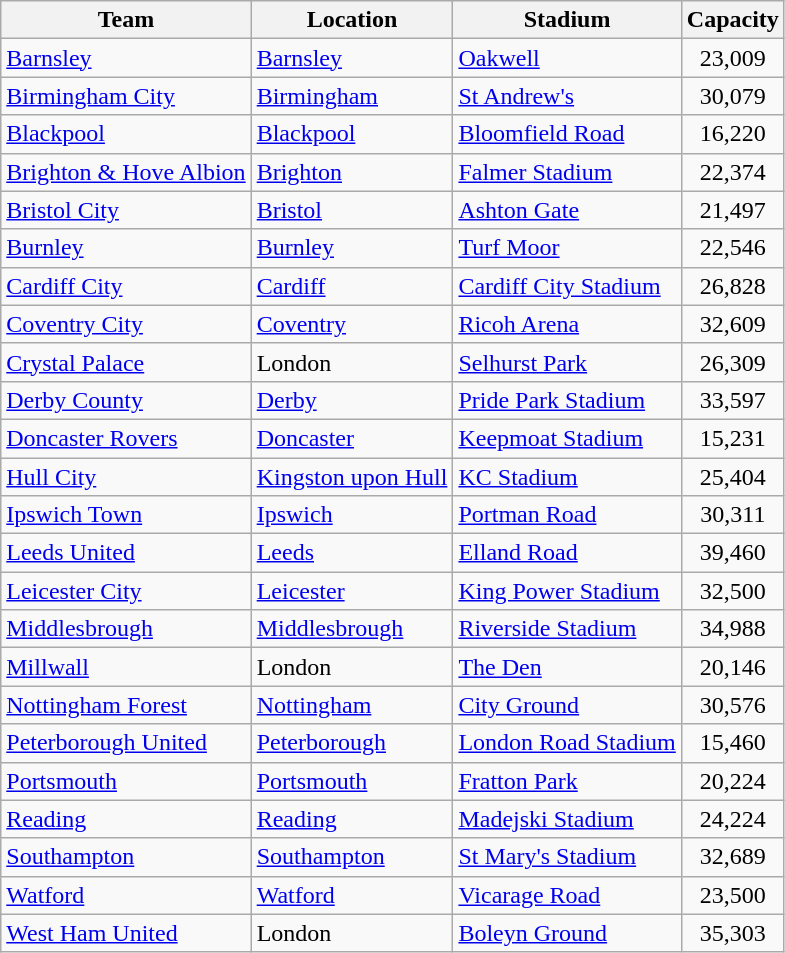<table class="wikitable sortable">
<tr>
<th>Team</th>
<th>Location</th>
<th>Stadium</th>
<th>Capacity</th>
</tr>
<tr>
<td><a href='#'>Barnsley</a></td>
<td><a href='#'>Barnsley</a></td>
<td><a href='#'>Oakwell</a></td>
<td style="text-align:center;">23,009</td>
</tr>
<tr>
<td><a href='#'>Birmingham City</a></td>
<td><a href='#'>Birmingham</a></td>
<td><a href='#'>St Andrew's</a></td>
<td style="text-align:center;">30,079</td>
</tr>
<tr>
<td><a href='#'>Blackpool</a></td>
<td><a href='#'>Blackpool</a></td>
<td><a href='#'>Bloomfield Road</a></td>
<td style="text-align:center;">16,220</td>
</tr>
<tr>
<td><a href='#'>Brighton & Hove Albion</a></td>
<td><a href='#'>Brighton</a></td>
<td><a href='#'>Falmer Stadium</a></td>
<td style="text-align:center;">22,374</td>
</tr>
<tr>
<td><a href='#'>Bristol City</a></td>
<td><a href='#'>Bristol</a></td>
<td><a href='#'>Ashton Gate</a></td>
<td style="text-align:center;">21,497</td>
</tr>
<tr>
<td><a href='#'>Burnley</a></td>
<td><a href='#'>Burnley</a></td>
<td><a href='#'>Turf Moor</a></td>
<td style="text-align:center;">22,546</td>
</tr>
<tr>
<td><a href='#'>Cardiff City</a></td>
<td><a href='#'>Cardiff</a></td>
<td><a href='#'>Cardiff City Stadium</a></td>
<td style="text-align:center;">26,828</td>
</tr>
<tr>
<td><a href='#'>Coventry City</a></td>
<td><a href='#'>Coventry</a></td>
<td><a href='#'>Ricoh Arena</a></td>
<td style="text-align:center;">32,609</td>
</tr>
<tr>
<td><a href='#'>Crystal Palace</a></td>
<td>London</td>
<td><a href='#'>Selhurst Park</a></td>
<td style="text-align:center;">26,309</td>
</tr>
<tr>
<td><a href='#'>Derby County</a></td>
<td><a href='#'>Derby</a></td>
<td><a href='#'>Pride Park Stadium</a></td>
<td style="text-align:center;">33,597</td>
</tr>
<tr>
<td><a href='#'>Doncaster Rovers</a></td>
<td><a href='#'>Doncaster</a></td>
<td><a href='#'>Keepmoat Stadium</a></td>
<td style="text-align:center;">15,231</td>
</tr>
<tr>
<td><a href='#'>Hull City</a></td>
<td><a href='#'>Kingston upon Hull</a></td>
<td><a href='#'>KC Stadium</a></td>
<td style="text-align:center;">25,404</td>
</tr>
<tr>
<td><a href='#'>Ipswich Town</a></td>
<td><a href='#'>Ipswich</a></td>
<td><a href='#'>Portman Road</a></td>
<td style="text-align:center;">30,311</td>
</tr>
<tr>
<td><a href='#'>Leeds United</a></td>
<td><a href='#'>Leeds</a></td>
<td><a href='#'>Elland Road</a></td>
<td style="text-align:center;">39,460</td>
</tr>
<tr>
<td><a href='#'>Leicester City</a></td>
<td><a href='#'>Leicester</a></td>
<td><a href='#'>King Power Stadium</a></td>
<td style="text-align:center;">32,500</td>
</tr>
<tr>
<td><a href='#'>Middlesbrough</a></td>
<td><a href='#'>Middlesbrough</a></td>
<td><a href='#'>Riverside Stadium</a></td>
<td style="text-align:center;">34,988</td>
</tr>
<tr>
<td><a href='#'>Millwall</a></td>
<td>London</td>
<td><a href='#'>The Den</a></td>
<td style="text-align:center;">20,146</td>
</tr>
<tr>
<td><a href='#'>Nottingham Forest</a></td>
<td><a href='#'>Nottingham</a></td>
<td><a href='#'>City Ground</a></td>
<td style="text-align:center;">30,576</td>
</tr>
<tr>
<td><a href='#'>Peterborough United</a></td>
<td><a href='#'>Peterborough</a></td>
<td><a href='#'>London Road Stadium</a></td>
<td style="text-align:center;">15,460</td>
</tr>
<tr>
<td><a href='#'>Portsmouth</a></td>
<td><a href='#'>Portsmouth</a></td>
<td><a href='#'>Fratton Park</a></td>
<td style="text-align:center;">20,224</td>
</tr>
<tr>
<td><a href='#'>Reading</a></td>
<td><a href='#'>Reading</a></td>
<td><a href='#'>Madejski Stadium</a></td>
<td style="text-align:center;">24,224</td>
</tr>
<tr>
<td><a href='#'>Southampton</a></td>
<td><a href='#'>Southampton</a></td>
<td><a href='#'>St Mary's Stadium</a></td>
<td style="text-align:center;">32,689</td>
</tr>
<tr>
<td><a href='#'>Watford</a></td>
<td><a href='#'>Watford</a></td>
<td><a href='#'>Vicarage Road</a></td>
<td style="text-align:center;">23,500</td>
</tr>
<tr>
<td><a href='#'>West Ham United</a></td>
<td>London</td>
<td><a href='#'>Boleyn Ground</a></td>
<td style="text-align:center;">35,303</td>
</tr>
</table>
